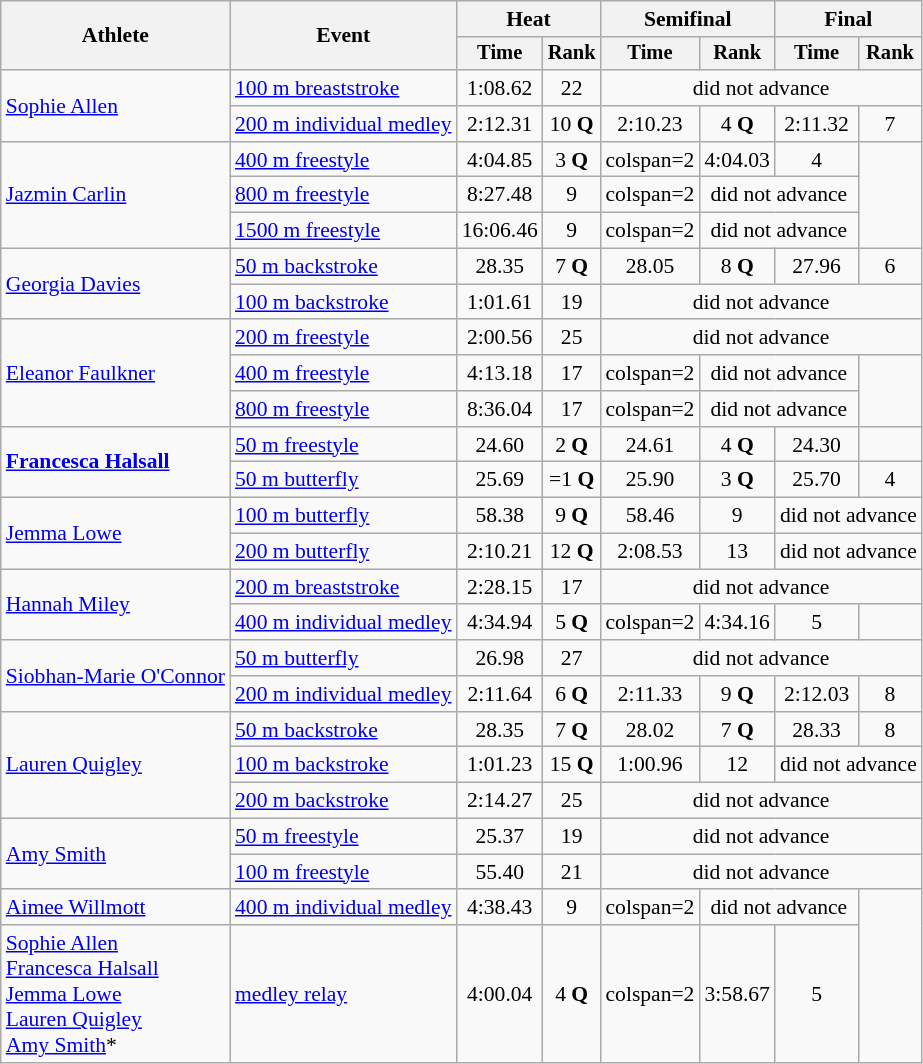<table class=wikitable style="font-size:90%">
<tr>
<th rowspan="2">Athlete</th>
<th rowspan="2">Event</th>
<th colspan="2">Heat</th>
<th colspan="2">Semifinal</th>
<th colspan="2">Final</th>
</tr>
<tr style="font-size:95%">
<th>Time</th>
<th>Rank</th>
<th>Time</th>
<th>Rank</th>
<th>Time</th>
<th>Rank</th>
</tr>
<tr align=center>
<td align=left rowspan=2><a href='#'>Sophie Allen</a></td>
<td align=left><a href='#'>100 m breaststroke</a></td>
<td>1:08.62</td>
<td>22</td>
<td colspan=4>did not advance</td>
</tr>
<tr align=center>
<td align=left><a href='#'>200 m individual medley</a></td>
<td>2:12.31</td>
<td>10 <strong>Q</strong></td>
<td>2:10.23</td>
<td>4 <strong>Q</strong></td>
<td>2:11.32</td>
<td>7</td>
</tr>
<tr align=center>
<td align=left rowspan=3><a href='#'>Jazmin Carlin</a></td>
<td align=left><a href='#'>400 m freestyle</a></td>
<td>4:04.85</td>
<td>3 <strong>Q</strong></td>
<td>colspan=2 </td>
<td>4:04.03</td>
<td>4</td>
</tr>
<tr align=center>
<td align=left><a href='#'>800 m freestyle</a></td>
<td>8:27.48</td>
<td>9</td>
<td>colspan=2 </td>
<td colspan=2>did not advance</td>
</tr>
<tr align=center>
<td align=left><a href='#'>1500 m freestyle</a></td>
<td>16:06.46</td>
<td>9</td>
<td>colspan=2 </td>
<td colspan=2>did not advance</td>
</tr>
<tr align=center>
<td align=left rowspan=2><a href='#'>Georgia Davies</a></td>
<td align=left><a href='#'>50 m backstroke</a></td>
<td>28.35</td>
<td>7 <strong>Q</strong></td>
<td>28.05</td>
<td>8 <strong>Q</strong></td>
<td>27.96</td>
<td>6</td>
</tr>
<tr align=center>
<td align=left><a href='#'>100 m backstroke</a></td>
<td>1:01.61</td>
<td>19</td>
<td colspan=4>did not advance</td>
</tr>
<tr align=center>
<td align=left rowspan=3><a href='#'>Eleanor Faulkner</a></td>
<td align=left><a href='#'>200 m freestyle</a></td>
<td>2:00.56</td>
<td>25</td>
<td colspan=4>did not advance</td>
</tr>
<tr align=center>
<td align=left><a href='#'>400 m freestyle</a></td>
<td>4:13.18</td>
<td>17</td>
<td>colspan=2 </td>
<td colspan=2>did not advance</td>
</tr>
<tr align=center>
<td align=left><a href='#'>800 m freestyle</a></td>
<td>8:36.04</td>
<td>17</td>
<td>colspan=2 </td>
<td colspan=2>did not advance</td>
</tr>
<tr align=center>
<td align=left rowspan=2><strong><a href='#'>Francesca Halsall</a></strong></td>
<td align=left><a href='#'>50 m freestyle</a></td>
<td>24.60</td>
<td>2 <strong>Q</strong></td>
<td>24.61</td>
<td>4 <strong>Q</strong></td>
<td>24.30</td>
<td></td>
</tr>
<tr align=center>
<td align=left><a href='#'>50 m butterfly</a></td>
<td>25.69</td>
<td>=1 <strong>Q</strong></td>
<td>25.90</td>
<td>3 <strong>Q</strong></td>
<td>25.70</td>
<td>4</td>
</tr>
<tr align=center>
<td align=left rowspan=2><a href='#'>Jemma Lowe</a></td>
<td align=left><a href='#'>100 m butterfly</a></td>
<td>58.38</td>
<td>9 <strong>Q</strong></td>
<td>58.46</td>
<td>9</td>
<td colspan=2>did not advance</td>
</tr>
<tr align=center>
<td align=left><a href='#'>200 m butterfly</a></td>
<td>2:10.21</td>
<td>12 <strong>Q</strong></td>
<td>2:08.53</td>
<td>13</td>
<td colspan=2>did not advance</td>
</tr>
<tr align=center>
<td align=left rowspan=2><a href='#'>Hannah Miley</a></td>
<td align=left><a href='#'>200 m breaststroke</a></td>
<td>2:28.15</td>
<td>17</td>
<td colspan=4>did not advance</td>
</tr>
<tr align=center>
<td align=left><a href='#'>400 m individual medley</a></td>
<td>4:34.94</td>
<td>5 <strong>Q</strong></td>
<td>colspan=2 </td>
<td>4:34.16</td>
<td>5</td>
</tr>
<tr align=center>
<td align=left rowspan=2><a href='#'>Siobhan-Marie O'Connor</a></td>
<td align=left><a href='#'>50 m butterfly</a></td>
<td>26.98</td>
<td>27</td>
<td colspan=4>did not advance</td>
</tr>
<tr align=center>
<td align=left><a href='#'>200 m individual medley</a></td>
<td>2:11.64</td>
<td>6 <strong>Q</strong></td>
<td>2:11.33</td>
<td>9 <strong>Q</strong></td>
<td>2:12.03</td>
<td>8</td>
</tr>
<tr align=center>
<td align=left rowspan=3><a href='#'>Lauren Quigley</a></td>
<td align=left><a href='#'>50 m backstroke</a></td>
<td>28.35</td>
<td>7 <strong>Q</strong></td>
<td>28.02</td>
<td>7 <strong>Q</strong></td>
<td>28.33</td>
<td>8</td>
</tr>
<tr align=center>
<td align=left><a href='#'>100 m backstroke</a></td>
<td>1:01.23</td>
<td>15 <strong>Q</strong></td>
<td>1:00.96</td>
<td>12</td>
<td colspan=2>did not advance</td>
</tr>
<tr align=center>
<td align=left><a href='#'>200 m backstroke</a></td>
<td>2:14.27</td>
<td>25</td>
<td colspan=4>did not advance</td>
</tr>
<tr align=center>
<td align=left rowspan=2><a href='#'>Amy Smith</a></td>
<td align=left><a href='#'>50 m freestyle</a></td>
<td>25.37</td>
<td>19</td>
<td colspan=4>did not advance</td>
</tr>
<tr align=center>
<td align=left><a href='#'>100 m freestyle</a></td>
<td>55.40</td>
<td>21</td>
<td colspan=4>did not advance</td>
</tr>
<tr align=center>
<td align=left><a href='#'>Aimee Willmott</a></td>
<td align=left><a href='#'>400 m individual medley</a></td>
<td>4:38.43</td>
<td>9</td>
<td>colspan=2 </td>
<td colspan=2>did not advance</td>
</tr>
<tr align=center>
<td align=left><a href='#'>Sophie Allen</a><br><a href='#'>Francesca Halsall</a><br><a href='#'>Jemma Lowe</a><br><a href='#'>Lauren Quigley</a><br><a href='#'>Amy Smith</a>*</td>
<td align=left><a href='#'> medley relay</a></td>
<td>4:00.04</td>
<td>4 <strong>Q</strong></td>
<td>colspan=2 </td>
<td>3:58.67</td>
<td>5</td>
</tr>
</table>
